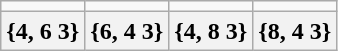<table class=wikitable>
<tr>
<td></td>
<td></td>
<td></td>
<td></td>
</tr>
<tr>
<th>{4, 6  3}</th>
<th>{6, 4  3}</th>
<th>{4, 8  3}</th>
<th>{8, 4  3}</th>
</tr>
</table>
